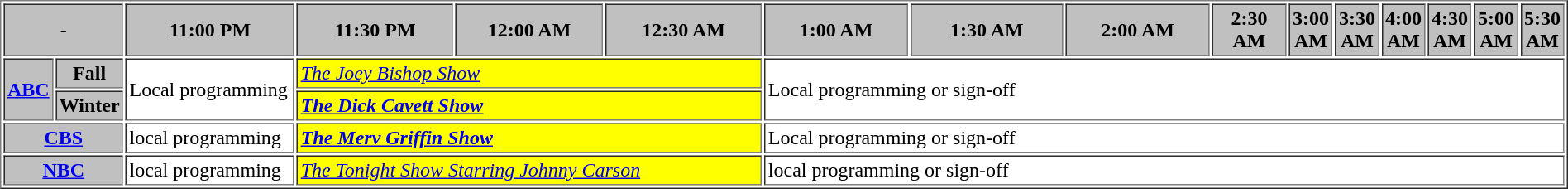<table border="1" cellpadding="2">
<tr>
<th bgcolor="#C0C0C0" colspan=2>-</th>
<th width="13%" bgcolor="#C0C0C0">11:00 PM</th>
<th width="14%" bgcolor="#C0C0C0">11:30 PM</th>
<th width="13%" bgcolor="#C0C0C0">12:00 AM</th>
<th width="14%" bgcolor="#C0C0C0">12:30 AM</th>
<th width="13%" bgcolor="#C0C0C0">1:00 AM</th>
<th width="14%" bgcolor="#C0C0C0">1:30 AM</th>
<th width="13%" bgcolor="#C0C0C0">2:00 AM</th>
<th width="14%" bgcolor="#C0C0C0">2:30 AM</th>
<th width="13%" bgcolor="#C0C0C0">3:00 AM</th>
<th width="14%" bgcolor="#C0C0C0">3:30 AM</th>
<th width="13%" bgcolor="#C0C0C0">4:00 AM</th>
<th width="14%" bgcolor="#C0C0C0">4:30 AM</th>
<th width="13%" bgcolor="#C0C0C0">5:00 AM</th>
<th width="14%" bgcolor="#C0C0C0">5:30 AM</th>
</tr>
<tr>
<th bgcolor="#C0C0C0" rowspan=2><a href='#'>ABC</a></th>
<th bgcolor=#C0C0C0>Fall</th>
<td bgcolor="white" rowspan=2>Local programming</td>
<td bgcolor="yellow" colspan="3"><a href='#'><em>The Joey Bishop Show</em></a></td>
<td bgcolor="white" colspan="10" rowspan=2>Local programming or sign-off</td>
</tr>
<tr>
<th bgcolor=#C0C0C0>Winter</th>
<td bgcolor="yellow" colspan="3"><strong><em><a href='#'>The Dick Cavett Show</a></em></strong></td>
</tr>
<tr>
<th bgcolor="#C0C0C0" colspan=2><a href='#'>CBS</a></th>
<td bgcolor="white">local programming</td>
<td bgcolor="yellow" colspan="3"><strong><em><a href='#'>The Merv Griffin Show</a></em></strong></td>
<td bgcolor="white" colspan="10">Local programming or sign-off</td>
</tr>
<tr>
<th bgcolor="#C0C0C0" colspan=2><a href='#'>NBC</a></th>
<td bgcolor="white">local programming</td>
<td bgcolor="yellow" colspan="3"><em><a href='#'>The Tonight Show Starring Johnny Carson</a></em></td>
<td bgcolor="white" colspan="10">local programming or sign-off</td>
</tr>
</table>
